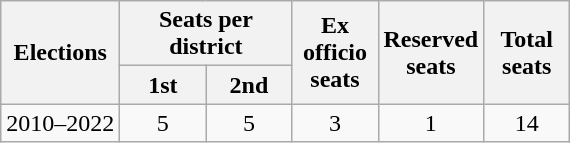<table class="wikitable" style="text-align:center;">
<tr>
<th rowspan="2">Elections</th>
<th colspan="2">Seats per district</th>
<th rowspan="2" width="50px">Ex officio seats</th>
<th rowspan="2" width="50px">Reserved seats</th>
<th rowspan="2" width="50px">Total seats</th>
</tr>
<tr>
<th width="50px">1st</th>
<th width="50px">2nd</th>
</tr>
<tr>
<td>2010–2022</td>
<td>5</td>
<td>5</td>
<td>3</td>
<td>1</td>
<td>14</td>
</tr>
</table>
